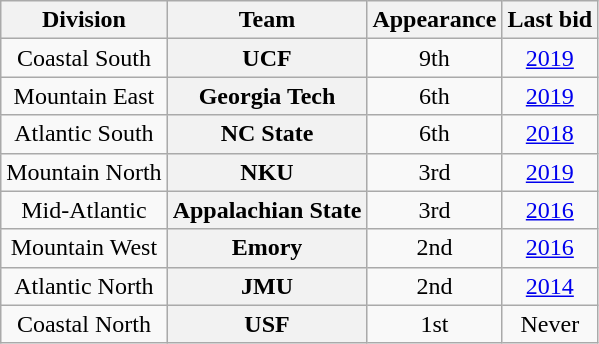<table class="wikitable sortable" style="text-align:center">
<tr>
<th>Division</th>
<th>Team</th>
<th>Appearance</th>
<th>Last bid</th>
</tr>
<tr>
<td>Coastal South</td>
<th>UCF</th>
<td>9th</td>
<td><a href='#'>2019</a></td>
</tr>
<tr>
<td>Mountain East</td>
<th>Georgia Tech</th>
<td>6th</td>
<td><a href='#'>2019</a></td>
</tr>
<tr>
<td>Atlantic South</td>
<th>NC State</th>
<td>6th</td>
<td><a href='#'>2018</a></td>
</tr>
<tr>
<td>Mountain North</td>
<th>NKU</th>
<td>3rd</td>
<td><a href='#'>2019</a></td>
</tr>
<tr>
<td>Mid-Atlantic</td>
<th>Appalachian State</th>
<td>3rd</td>
<td><a href='#'>2016</a></td>
</tr>
<tr>
<td>Mountain West</td>
<th>Emory</th>
<td>2nd</td>
<td><a href='#'>2016</a></td>
</tr>
<tr>
<td>Atlantic North</td>
<th>JMU</th>
<td>2nd</td>
<td><a href='#'>2014</a></td>
</tr>
<tr>
<td>Coastal North</td>
<th>USF</th>
<td>1st</td>
<td>Never</td>
</tr>
</table>
